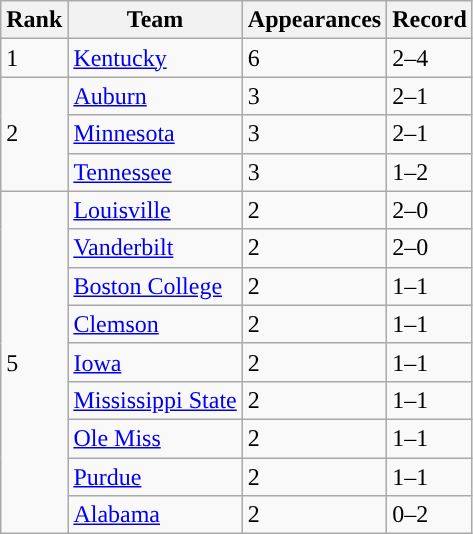<table class = "wikitable">
<tr>
<th>Rank</th>
<th>Team</th>
<th>Appearances</th>
<th>Record</th>
</tr>
<tr>
<td>1</td>
<td><a href='#'>Kentucky</a></td>
<td>6</td>
<td>2–4</td>
</tr>
<tr>
<td rowspan=3>2</td>
<td><a href='#'>Auburn</a></td>
<td>3</td>
<td>2–1</td>
</tr>
<tr>
<td><a href='#'>Minnesota</a></td>
<td>3</td>
<td>2–1</td>
</tr>
<tr>
<td><a href='#'>Tennessee</a></td>
<td>3</td>
<td>1–2</td>
</tr>
<tr>
<td rowspan=9>5</td>
<td><a href='#'>Louisville</a></td>
<td>2</td>
<td>2–0</td>
</tr>
<tr>
<td><a href='#'>Vanderbilt</a></td>
<td>2</td>
<td>2–0</td>
</tr>
<tr>
<td><a href='#'>Boston College</a></td>
<td>2</td>
<td>1–1</td>
</tr>
<tr>
<td><a href='#'>Clemson</a></td>
<td>2</td>
<td>1–1</td>
</tr>
<tr>
<td><a href='#'>Iowa</a></td>
<td>2</td>
<td>1–1</td>
</tr>
<tr>
<td><a href='#'>Mississippi State</a></td>
<td>2</td>
<td>1–1</td>
</tr>
<tr>
<td><a href='#'>Ole Miss</a></td>
<td>2</td>
<td>1–1</td>
</tr>
<tr>
<td><a href='#'>Purdue</a></td>
<td>2</td>
<td>1–1</td>
</tr>
<tr>
<td><a href='#'>Alabama</a></td>
<td>2</td>
<td>0–2</td>
</tr>
</table>
